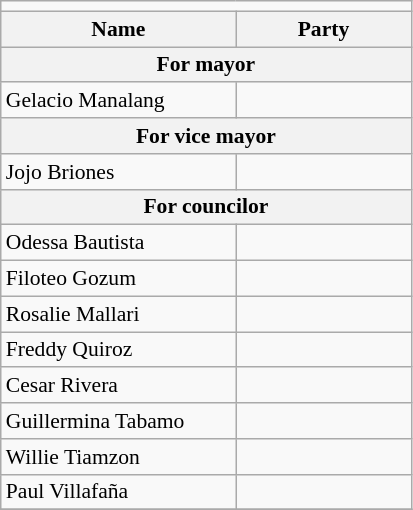<table class=wikitable style="font-size:90%">
<tr>
<td colspan=4 bgcolor=></td>
</tr>
<tr>
<th width=150px>Name</th>
<th colspan=2 width=110px>Party</th>
</tr>
<tr>
<th colspan=3>For mayor</th>
</tr>
<tr>
<td>Gelacio Manalang</td>
<td></td>
</tr>
<tr>
<th colspan=3>For vice mayor</th>
</tr>
<tr>
<td>Jojo Briones</td>
<td></td>
</tr>
<tr>
<th colspan=3>For councilor</th>
</tr>
<tr>
<td>Odessa Bautista</td>
<td></td>
</tr>
<tr>
<td>Filoteo Gozum</td>
<td></td>
</tr>
<tr>
<td>Rosalie Mallari</td>
<td></td>
</tr>
<tr>
<td>Freddy Quiroz</td>
<td></td>
</tr>
<tr>
<td>Cesar Rivera</td>
<td></td>
</tr>
<tr>
<td>Guillermina Tabamo</td>
<td></td>
</tr>
<tr>
<td>Willie Tiamzon</td>
<td></td>
</tr>
<tr>
<td>Paul Villafaña</td>
<td></td>
</tr>
<tr>
</tr>
</table>
